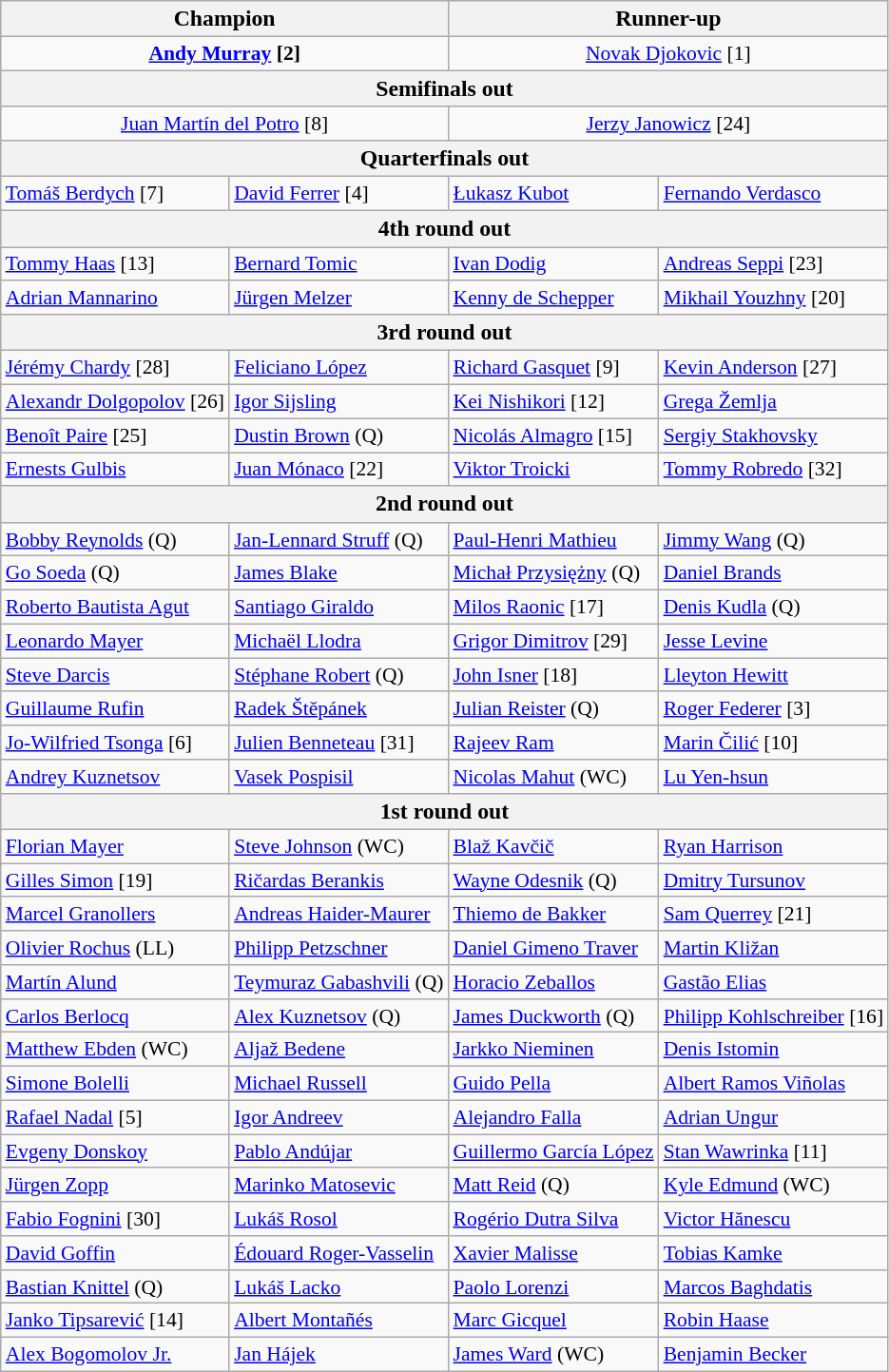<table class="wikitable collapsible collapsed" style="font-size:90%">
<tr style="font-size:110%">
<th colspan="2"><strong>Champion</strong></th>
<th colspan="2">Runner-up</th>
</tr>
<tr style="text-align:center;">
<td colspan="2"> <strong><a href='#'>Andy Murray</a> [2]</strong></td>
<td colspan="2"> <a href='#'>Novak Djokovic</a> [1]</td>
</tr>
<tr style="font-size:110%">
<th colspan="4">Semifinals out</th>
</tr>
<tr style="text-align:center;">
<td colspan="2"> <a href='#'>Juan Martín del Potro</a> [8]</td>
<td colspan="2"> <a href='#'>Jerzy Janowicz</a> [24]</td>
</tr>
<tr style="font-size:110%">
<th colspan="4">Quarterfinals out</th>
</tr>
<tr>
<td> <a href='#'>Tomáš Berdych</a> [7]</td>
<td> <a href='#'>David Ferrer</a> [4]</td>
<td> <a href='#'>Łukasz Kubot</a></td>
<td> <a href='#'>Fernando Verdasco</a></td>
</tr>
<tr style="font-size:110%">
<th colspan="4">4th round out</th>
</tr>
<tr>
<td> <a href='#'>Tommy Haas</a> [13]</td>
<td> <a href='#'>Bernard Tomic</a></td>
<td> <a href='#'>Ivan Dodig</a></td>
<td> <a href='#'>Andreas Seppi</a> [23]</td>
</tr>
<tr>
<td> <a href='#'>Adrian Mannarino</a></td>
<td> <a href='#'>Jürgen Melzer</a></td>
<td> <a href='#'>Kenny de Schepper</a></td>
<td> <a href='#'>Mikhail Youzhny</a> [20]</td>
</tr>
<tr style="font-size:110%">
<th colspan="4">3rd round out</th>
</tr>
<tr>
<td> <a href='#'>Jérémy Chardy</a> [28]</td>
<td> <a href='#'>Feliciano López</a></td>
<td> <a href='#'>Richard Gasquet</a> [9]</td>
<td> <a href='#'>Kevin Anderson</a> [27]</td>
</tr>
<tr>
<td> <a href='#'>Alexandr Dolgopolov</a> [26]</td>
<td> <a href='#'>Igor Sijsling</a></td>
<td> <a href='#'>Kei Nishikori</a> [12]</td>
<td> <a href='#'>Grega Žemlja</a></td>
</tr>
<tr>
<td> <a href='#'>Benoît Paire</a> [25]</td>
<td> <a href='#'>Dustin Brown</a> (Q)</td>
<td> <a href='#'>Nicolás Almagro</a> [15]</td>
<td> <a href='#'>Sergiy Stakhovsky</a></td>
</tr>
<tr>
<td> <a href='#'>Ernests Gulbis</a></td>
<td> <a href='#'>Juan Mónaco</a> [22]</td>
<td> <a href='#'>Viktor Troicki</a></td>
<td> <a href='#'>Tommy Robredo</a> [32]</td>
</tr>
<tr style="font-size:110%">
<th colspan="4">2nd round out</th>
</tr>
<tr>
<td> <a href='#'>Bobby Reynolds</a> (Q)</td>
<td> <a href='#'>Jan-Lennard Struff</a> (Q)</td>
<td> <a href='#'>Paul-Henri Mathieu</a></td>
<td> <a href='#'>Jimmy Wang</a> (Q)</td>
</tr>
<tr>
<td> <a href='#'>Go Soeda</a> (Q)</td>
<td> <a href='#'>James Blake</a></td>
<td> <a href='#'>Michał Przysiężny</a> (Q)</td>
<td> <a href='#'>Daniel Brands</a></td>
</tr>
<tr>
<td> <a href='#'>Roberto Bautista Agut</a></td>
<td> <a href='#'>Santiago Giraldo</a></td>
<td> <a href='#'>Milos Raonic</a> [17]</td>
<td> <a href='#'>Denis Kudla</a> (Q)</td>
</tr>
<tr>
<td> <a href='#'>Leonardo Mayer</a></td>
<td> <a href='#'>Michaël Llodra</a></td>
<td> <a href='#'>Grigor Dimitrov</a> [29]</td>
<td> <a href='#'>Jesse Levine</a></td>
</tr>
<tr>
<td> <a href='#'>Steve Darcis</a></td>
<td> <a href='#'>Stéphane Robert</a> (Q)</td>
<td> <a href='#'>John Isner</a> [18]</td>
<td> <a href='#'>Lleyton Hewitt</a></td>
</tr>
<tr>
<td> <a href='#'>Guillaume Rufin</a></td>
<td> <a href='#'>Radek Štěpánek</a></td>
<td> <a href='#'>Julian Reister</a> (Q)</td>
<td> <a href='#'>Roger Federer</a> [3]</td>
</tr>
<tr>
<td> <a href='#'>Jo-Wilfried Tsonga</a> [6]</td>
<td> <a href='#'>Julien Benneteau</a> [31]</td>
<td> <a href='#'>Rajeev Ram</a></td>
<td> <a href='#'>Marin Čilić</a> [10]</td>
</tr>
<tr>
<td> <a href='#'>Andrey Kuznetsov</a></td>
<td> <a href='#'>Vasek Pospisil</a></td>
<td> <a href='#'>Nicolas Mahut</a> (WC)</td>
<td> <a href='#'>Lu Yen-hsun</a></td>
</tr>
<tr style="font-size:110%">
<th colspan="4">1st round out</th>
</tr>
<tr>
<td> <a href='#'>Florian Mayer</a></td>
<td> <a href='#'>Steve Johnson</a> (WC)</td>
<td> <a href='#'>Blaž Kavčič</a></td>
<td> <a href='#'>Ryan Harrison</a></td>
</tr>
<tr>
<td> <a href='#'>Gilles Simon</a> [19]</td>
<td> <a href='#'>Ričardas Berankis</a></td>
<td> <a href='#'>Wayne Odesnik</a> (Q)</td>
<td> <a href='#'>Dmitry Tursunov</a></td>
</tr>
<tr>
<td> <a href='#'>Marcel Granollers</a></td>
<td> <a href='#'>Andreas Haider-Maurer</a></td>
<td> <a href='#'>Thiemo de Bakker</a></td>
<td> <a href='#'>Sam Querrey</a> [21]</td>
</tr>
<tr>
<td> <a href='#'>Olivier Rochus</a> (LL)</td>
<td> <a href='#'>Philipp Petzschner</a></td>
<td> <a href='#'>Daniel Gimeno Traver</a></td>
<td> <a href='#'>Martin Kližan</a></td>
</tr>
<tr>
<td> <a href='#'>Martín Alund</a></td>
<td> <a href='#'>Teymuraz Gabashvili</a> (Q)</td>
<td> <a href='#'>Horacio Zeballos</a></td>
<td> <a href='#'>Gastão Elias</a></td>
</tr>
<tr>
<td> <a href='#'>Carlos Berlocq</a></td>
<td> <a href='#'>Alex Kuznetsov</a> (Q)</td>
<td> <a href='#'>James Duckworth</a> (Q)</td>
<td> <a href='#'>Philipp Kohlschreiber</a> [16]</td>
</tr>
<tr>
<td> <a href='#'>Matthew Ebden</a> (WC)</td>
<td> <a href='#'>Aljaž Bedene</a></td>
<td> <a href='#'>Jarkko Nieminen</a></td>
<td> <a href='#'>Denis Istomin</a></td>
</tr>
<tr>
<td> <a href='#'>Simone Bolelli</a></td>
<td> <a href='#'>Michael Russell</a></td>
<td> <a href='#'>Guido Pella</a></td>
<td> <a href='#'>Albert Ramos Viñolas</a></td>
</tr>
<tr>
<td> <a href='#'>Rafael Nadal</a> [5]</td>
<td> <a href='#'>Igor Andreev</a></td>
<td> <a href='#'>Alejandro Falla</a></td>
<td> <a href='#'>Adrian Ungur</a></td>
</tr>
<tr>
<td> <a href='#'>Evgeny Donskoy</a></td>
<td> <a href='#'>Pablo Andújar</a></td>
<td> <a href='#'>Guillermo García López</a></td>
<td> <a href='#'>Stan Wawrinka</a> [11]</td>
</tr>
<tr>
<td> <a href='#'>Jürgen Zopp</a></td>
<td> <a href='#'>Marinko Matosevic</a></td>
<td> <a href='#'>Matt Reid</a> (Q)</td>
<td> <a href='#'>Kyle Edmund</a> (WC)</td>
</tr>
<tr>
<td> <a href='#'>Fabio Fognini</a> [30]</td>
<td> <a href='#'>Lukáš Rosol</a></td>
<td> <a href='#'>Rogério Dutra Silva</a></td>
<td> <a href='#'>Victor Hănescu</a></td>
</tr>
<tr>
<td> <a href='#'>David Goffin</a></td>
<td> <a href='#'>Édouard Roger-Vasselin</a></td>
<td> <a href='#'>Xavier Malisse</a></td>
<td> <a href='#'>Tobias Kamke</a></td>
</tr>
<tr>
<td> <a href='#'>Bastian Knittel</a> (Q)</td>
<td> <a href='#'>Lukáš Lacko</a></td>
<td> <a href='#'>Paolo Lorenzi</a></td>
<td> <a href='#'>Marcos Baghdatis</a></td>
</tr>
<tr>
<td> <a href='#'>Janko Tipsarević</a> [14]</td>
<td> <a href='#'>Albert Montañés</a></td>
<td> <a href='#'>Marc Gicquel</a></td>
<td> <a href='#'>Robin Haase</a></td>
</tr>
<tr>
<td> <a href='#'>Alex Bogomolov Jr.</a></td>
<td> <a href='#'>Jan Hájek</a></td>
<td> <a href='#'>James Ward</a> (WC)</td>
<td> <a href='#'>Benjamin Becker</a></td>
</tr>
</table>
